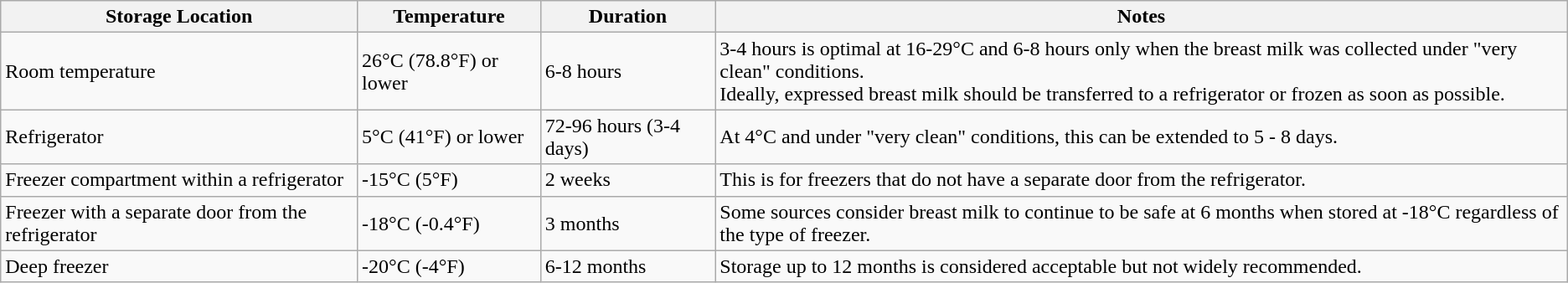<table class="wikitable">
<tr>
<th>Storage Location</th>
<th>Temperature</th>
<th>Duration</th>
<th>Notes</th>
</tr>
<tr>
<td>Room temperature</td>
<td>26°C (78.8°F) or lower</td>
<td>6-8 hours</td>
<td>3-4 hours is optimal at 16-29°C and 6-8 hours only when the breast milk was collected under "very clean" conditions.<br>Ideally, expressed breast milk should be transferred to a refrigerator or frozen as soon as possible.</td>
</tr>
<tr>
<td>Refrigerator</td>
<td>5°C (41°F) or lower</td>
<td>72-96 hours (3-4 days)</td>
<td>At 4°C and under "very clean" conditions, this can be extended to 5 - 8 days.</td>
</tr>
<tr>
<td>Freezer compartment within a refrigerator</td>
<td>-15°C (5°F)</td>
<td>2 weeks</td>
<td>This is for freezers that do not have a separate door from the refrigerator.</td>
</tr>
<tr>
<td>Freezer with a separate door from the refrigerator</td>
<td>-18°C (-0.4°F)</td>
<td>3 months</td>
<td>Some sources consider breast milk to continue to be safe at 6 months when stored at -18°C regardless of the type of freezer.</td>
</tr>
<tr>
<td>Deep freezer</td>
<td>-20°C (-4°F)</td>
<td>6-12 months</td>
<td>Storage up to 12 months is considered acceptable but not widely recommended.</td>
</tr>
</table>
